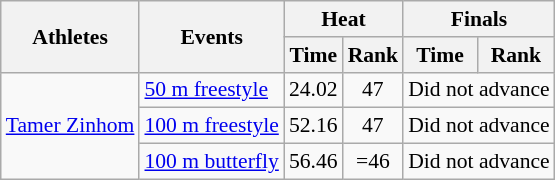<table class=wikitable style=font-size:90%>
<tr>
<th rowspan=2>Athletes</th>
<th rowspan=2>Events</th>
<th colspan=2>Heat</th>
<th colspan=2>Finals</th>
</tr>
<tr>
<th>Time</th>
<th>Rank</th>
<th>Time</th>
<th>Rank</th>
</tr>
<tr>
<td rowspan=3><a href='#'>Tamer Zinhom</a></td>
<td><a href='#'>50 m freestyle</a></td>
<td align=center>24.02</td>
<td align=center>47</td>
<td colspan=2 align=center>Did not advance</td>
</tr>
<tr>
<td><a href='#'>100 m freestyle</a></td>
<td align=center>52.16</td>
<td align=center>47</td>
<td colspan=2 align=center>Did not advance</td>
</tr>
<tr>
<td><a href='#'>100 m butterfly</a></td>
<td align=center>56.46</td>
<td align=center>=46</td>
<td colspan=2 align=center>Did not advance</td>
</tr>
</table>
